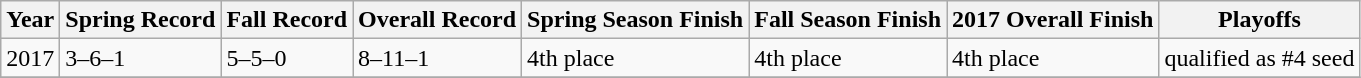<table class="wikitable">
<tr>
<th>Year</th>
<th>Spring Record</th>
<th>Fall Record</th>
<th>Overall Record</th>
<th>Spring Season Finish</th>
<th>Fall Season Finish</th>
<th>2017 Overall Finish</th>
<th>Playoffs</th>
</tr>
<tr>
<td>2017</td>
<td>3–6–1</td>
<td>5–5–0</td>
<td>8–11–1</td>
<td>4th place</td>
<td>4th place</td>
<td>4th place</td>
<td>qualified as #4 seed</td>
</tr>
<tr>
</tr>
</table>
